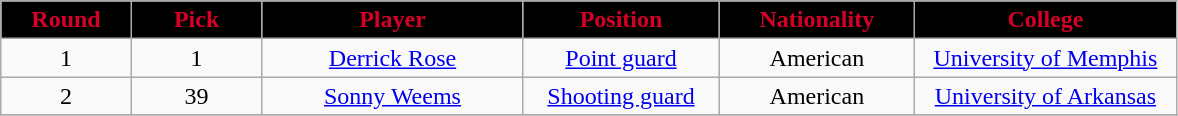<table class="wikitable sortable sortable">
<tr>
<th style="background:black; color:#d40026" width="10%">Round</th>
<th style="background:black; color:#d40026" width="10%">Pick</th>
<th style="background:black; color:#d40026" width="20%">Player</th>
<th style="background:black; color:#d40026" width="15%">Position</th>
<th style="background:black; color:#d40026" width="15%">Nationality</th>
<th style="background:black; color:#d40026" width="20%">College</th>
</tr>
<tr style="text-align: center">
<td>1</td>
<td>1</td>
<td><a href='#'>Derrick Rose</a></td>
<td><a href='#'>Point guard</a></td>
<td>American</td>
<td><a href='#'>University of Memphis</a></td>
</tr>
<tr style="text-align: center">
<td>2</td>
<td>39</td>
<td><a href='#'>Sonny Weems</a></td>
<td><a href='#'>Shooting guard</a></td>
<td>American</td>
<td><a href='#'>University of Arkansas</a></td>
</tr>
<tr style="text-align: center">
</tr>
</table>
